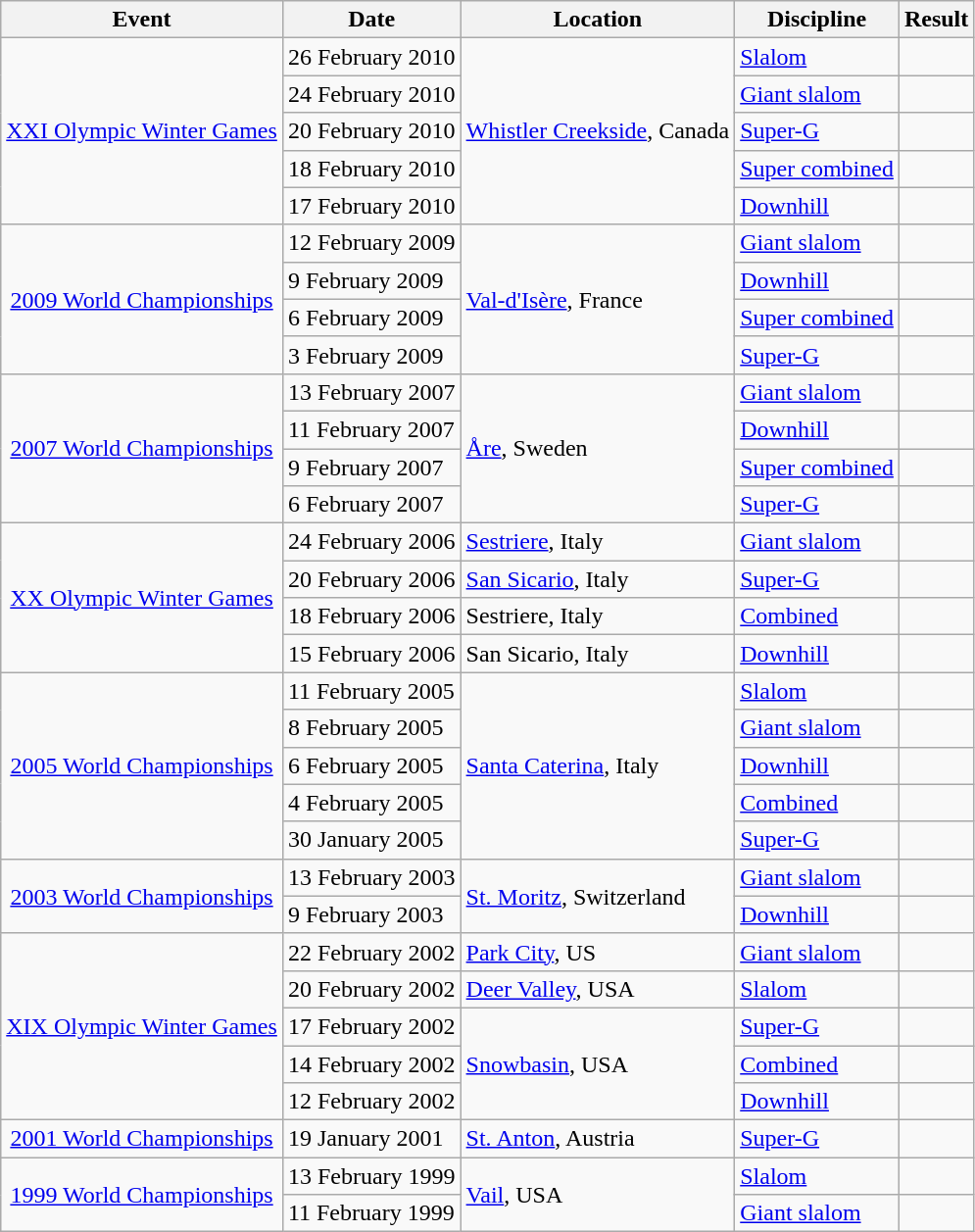<table class="wikitable">
<tr>
<th>Event</th>
<th>Date</th>
<th>Location</th>
<th>Discipline</th>
<th>Result</th>
</tr>
<tr>
<td rowspan=5 align=center> <a href='#'>XXI Olympic Winter Games</a></td>
<td>26 February 2010</td>
<td rowspan=5><a href='#'>Whistler Creekside</a>, Canada</td>
<td><a href='#'>Slalom</a></td>
<td></td>
</tr>
<tr>
<td>24 February 2010</td>
<td><a href='#'>Giant slalom</a></td>
<td></td>
</tr>
<tr>
<td>20 February 2010</td>
<td><a href='#'>Super-G</a></td>
<td></td>
</tr>
<tr>
<td>18 February 2010</td>
<td><a href='#'>Super combined</a></td>
<td></td>
</tr>
<tr>
<td>17 February 2010</td>
<td><a href='#'>Downhill</a></td>
<td></td>
</tr>
<tr>
<td rowspan=4 align=center><a href='#'>2009 World Championships</a></td>
<td>12 February 2009</td>
<td rowspan=4><a href='#'>Val-d'Isère</a>, France</td>
<td><a href='#'>Giant slalom</a></td>
<td></td>
</tr>
<tr>
<td>9 February 2009</td>
<td><a href='#'>Downhill</a></td>
<td></td>
</tr>
<tr>
<td>6 February 2009</td>
<td><a href='#'>Super combined</a></td>
<td></td>
</tr>
<tr>
<td>3 February 2009</td>
<td><a href='#'>Super-G</a></td>
<td></td>
</tr>
<tr>
<td rowspan=4 align=center><a href='#'>2007 World Championships</a></td>
<td>13 February 2007</td>
<td rowspan=4><a href='#'>Åre</a>, Sweden</td>
<td><a href='#'>Giant slalom</a></td>
<td></td>
</tr>
<tr>
<td>11 February 2007</td>
<td><a href='#'>Downhill</a></td>
<td></td>
</tr>
<tr>
<td>9 February 2007</td>
<td><a href='#'>Super combined</a></td>
<td></td>
</tr>
<tr>
<td>6 February 2007</td>
<td><a href='#'>Super-G</a></td>
<td></td>
</tr>
<tr>
<td rowspan=4 align=center> <a href='#'>XX Olympic Winter Games</a></td>
<td>24 February 2006</td>
<td><a href='#'>Sestriere</a>, Italy</td>
<td><a href='#'>Giant slalom</a></td>
<td></td>
</tr>
<tr>
<td>20 February 2006</td>
<td><a href='#'>San Sicario</a>, Italy</td>
<td><a href='#'>Super-G</a></td>
<td></td>
</tr>
<tr>
<td>18 February 2006</td>
<td>Sestriere, Italy</td>
<td><a href='#'>Combined</a></td>
<td></td>
</tr>
<tr>
<td>15 February 2006</td>
<td>San Sicario, Italy</td>
<td><a href='#'>Downhill</a></td>
<td></td>
</tr>
<tr>
<td rowspan=5 align=center><a href='#'>2005 World Championships</a></td>
<td>11 February 2005</td>
<td rowspan=5><a href='#'>Santa Caterina</a>, Italy</td>
<td><a href='#'>Slalom</a></td>
<td></td>
</tr>
<tr>
<td>8 February 2005</td>
<td><a href='#'>Giant slalom</a></td>
<td></td>
</tr>
<tr>
<td>6 February 2005</td>
<td><a href='#'>Downhill</a></td>
<td></td>
</tr>
<tr>
<td>4 February 2005</td>
<td><a href='#'>Combined</a></td>
<td></td>
</tr>
<tr>
<td>30 January 2005</td>
<td><a href='#'>Super-G</a></td>
<td></td>
</tr>
<tr>
<td rowspan=2 align=center><a href='#'>2003 World Championships</a></td>
<td>13 February 2003</td>
<td rowspan=2><a href='#'>St. Moritz</a>, Switzerland</td>
<td><a href='#'>Giant slalom</a></td>
<td></td>
</tr>
<tr>
<td>9 February 2003</td>
<td><a href='#'>Downhill</a></td>
<td></td>
</tr>
<tr>
<td rowspan=5 align=center> <a href='#'>XIX Olympic Winter Games</a></td>
<td>22 February 2002</td>
<td><a href='#'>Park City</a>, US</td>
<td><a href='#'>Giant slalom</a></td>
<td></td>
</tr>
<tr>
<td>20 February 2002</td>
<td><a href='#'>Deer Valley</a>, USA</td>
<td><a href='#'>Slalom</a></td>
<td></td>
</tr>
<tr>
<td>17 February 2002</td>
<td rowspan=3><a href='#'>Snowbasin</a>, USA</td>
<td><a href='#'>Super-G</a></td>
<td></td>
</tr>
<tr>
<td>14 February 2002</td>
<td><a href='#'>Combined</a></td>
<td></td>
</tr>
<tr>
<td>12 February 2002</td>
<td><a href='#'>Downhill</a></td>
<td></td>
</tr>
<tr>
<td rowspan=1 align=center><a href='#'>2001 World Championships</a></td>
<td>19 January 2001</td>
<td><a href='#'>St. Anton</a>, Austria</td>
<td><a href='#'>Super-G</a></td>
<td></td>
</tr>
<tr>
<td rowspan=2 align=center><a href='#'>1999 World Championships</a></td>
<td>13 February 1999</td>
<td rowspan=2><a href='#'>Vail</a>, USA</td>
<td><a href='#'>Slalom</a></td>
<td></td>
</tr>
<tr>
<td>11 February 1999</td>
<td><a href='#'>Giant slalom</a></td>
<td></td>
</tr>
</table>
